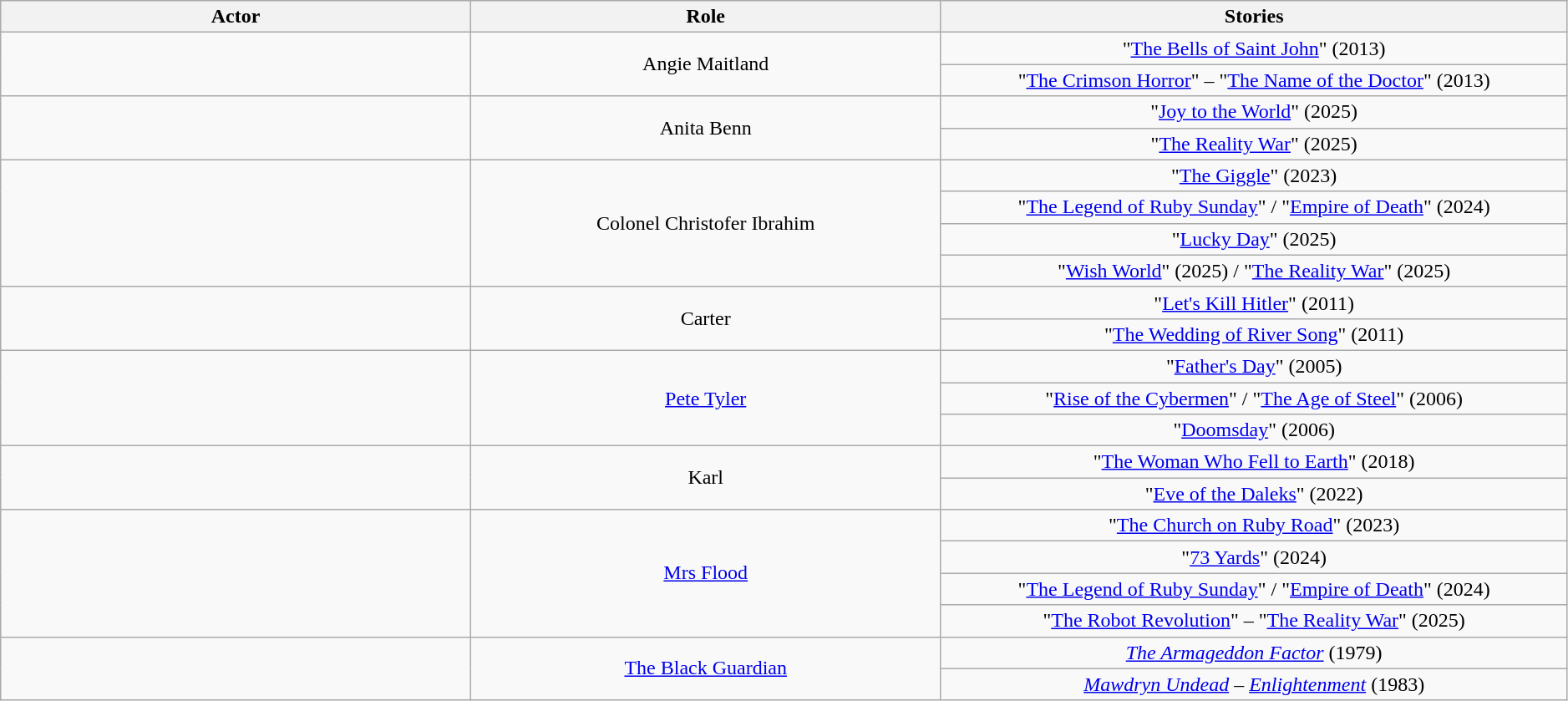<table class="wikitable plainrowheaders sortable" style="text-align:center; width:99%;">
<tr>
<th style="width:30%;">Actor</th>
<th scope="col" style="width:30%;">Role</th>
<th scope="col" style="width:40%;">Stories</th>
</tr>
<tr>
<td scope="row" rowspan="2"></td>
<td rowspan="2">Angie Maitland</td>
<td data-sort-value="232">"<a href='#'>The Bells of Saint John</a>" (2013)</td>
</tr>
<tr>
<td data-sort-value="237">"<a href='#'>The Crimson Horror</a>" – "<a href='#'>The Name of the Doctor</a>" (2013)</td>
</tr>
<tr>
<td scope="row" rowspan="2"></td>
<td rowspan="2">Anita Benn</td>
<td data-sort-value="311">"<a href='#'>Joy to the World</a>" (2025)</td>
</tr>
<tr>
<td data-sort-value="319b">"<a href='#'>The Reality War</a>" (2025)</td>
</tr>
<tr>
<td scope="row" rowspan="4"></td>
<td rowspan="4">Colonel Christofer Ibrahim</td>
<td data-sort-value="163">"<a href='#'>The Giggle</a>" (2023)</td>
</tr>
<tr>
<td data-sort-value="311a">"<a href='#'>The Legend of Ruby Sunday</a>" / "<a href='#'>Empire of Death</a>" (2024)</td>
</tr>
<tr>
<td data-sort-value="316">"<a href='#'>Lucky Day</a>" (2025)</td>
</tr>
<tr>
<td data-sort-value="319a">"<a href='#'>Wish World</a>" (2025) / "<a href='#'>The Reality War</a>" (2025)</td>
</tr>
<tr>
<td scope="row" rowspan="2"></td>
<td rowspan="2">Carter</td>
<td data-sort-value="219">"<a href='#'>Let's Kill Hitler</a>" (2011)</td>
</tr>
<tr>
<td data-sort-value="224">"<a href='#'>The Wedding of River Song</a>" (2011)</td>
</tr>
<tr>
<td scope="row" rowspan="3"></td>
<td rowspan="3"><a href='#'>Pete Tyler</a></td>
<td data-sort-value="163">"<a href='#'>Father's Day</a>" (2005)</td>
</tr>
<tr>
<td data-sort-value="172a">"<a href='#'>Rise of the Cybermen</a>" / "<a href='#'>The Age of Steel</a>" (2006)</td>
</tr>
<tr>
<td data-sort-value="177b">"<a href='#'>Doomsday</a>" (2006)</td>
</tr>
<tr>
<td scope="row" rowspan="2"></td>
<td rowspan="2">Karl</td>
<td data-sort-value="277">"<a href='#'>The Woman Who Fell to Earth</a>" (2018)</td>
</tr>
<tr>
<td data-sort-value="297">"<a href='#'>Eve of the Daleks</a>" (2022)</td>
</tr>
<tr>
<td scope="row" rowspan="4"></td>
<td rowspan="4"><a href='#'>Mrs Flood</a></td>
<td data-sort-value="304">"<a href='#'>The Church on Ruby Road</a>" (2023)</td>
</tr>
<tr>
<td data-sort-value="308">"<a href='#'>73 Yards</a>" (2024)</td>
</tr>
<tr>
<td data-sort-value="311a">"<a href='#'>The Legend of Ruby Sunday</a>" / "<a href='#'>Empire of Death</a>" (2024)</td>
</tr>
<tr>
<td data-sort-value="313">"<a href='#'>The Robot Revolution</a>" – "<a href='#'>The Reality War</a>" (2025)</td>
</tr>
<tr>
<td scope="row" rowspan="2"></td>
<td rowspan="2"><a href='#'>The Black Guardian</a></td>
<td data-sort-value="103"><em><a href='#'>The Armageddon Factor</a></em> (1979)</td>
</tr>
<tr>
<td data-sort-value="125"><em><a href='#'>Mawdryn Undead</a></em> – <em><a href='#'>Enlightenment</a></em> (1983)</td>
</tr>
</table>
